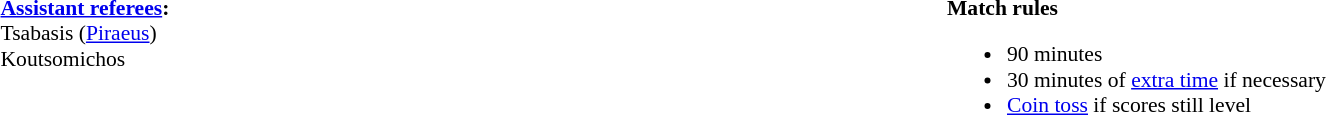<table width=100% style="font-size: 90%">
<tr>
<td width=50% valign=top><br><strong><a href='#'>Assistant referees</a>:</strong>
<br>Tsabasis (<a href='#'>Piraeus</a>)
<br>Koutsomichos</td>
<td width=50% valign=top><br><strong>Match rules</strong><ul><li>90 minutes</li><li>30 minutes of <a href='#'>extra time</a> if necessary</li><li><a href='#'>Coin toss</a> if scores still level</li></ul></td>
</tr>
</table>
